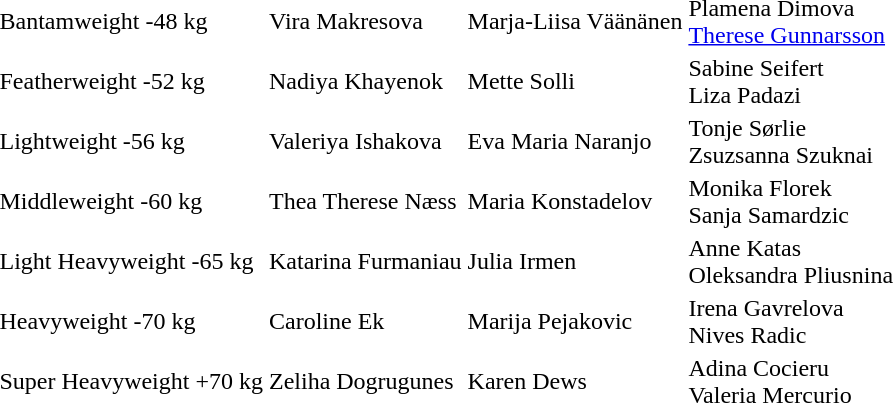<table>
<tr>
<td>Bantamweight -48 kg</td>
<td>Vira Makresova </td>
<td>Marja-Liisa Väänänen </td>
<td>Plamena Dimova <br><a href='#'>Therese Gunnarsson</a> </td>
</tr>
<tr>
<td>Featherweight -52 kg</td>
<td>Nadiya Khayenok </td>
<td>Mette Solli </td>
<td>Sabine Seifert <br>Liza Padazi </td>
</tr>
<tr>
<td>Lightweight -56 kg</td>
<td>Valeriya Ishakova </td>
<td>Eva Maria Naranjo </td>
<td>Tonje Sørlie <br>Zsuzsanna Szuknai </td>
</tr>
<tr>
<td>Middleweight -60 kg</td>
<td>Thea Therese Næss </td>
<td>Maria Konstadelov </td>
<td>Monika Florek <br>Sanja Samardzic </td>
</tr>
<tr>
<td>Light Heavyweight -65 kg</td>
<td>Katarina Furmaniau </td>
<td>Julia Irmen </td>
<td>Anne Katas <br>Oleksandra Pliusnina </td>
</tr>
<tr>
<td>Heavyweight -70 kg</td>
<td>Caroline Ek </td>
<td>Marija Pejakovic </td>
<td>Irena Gavrelova <br>Nives Radic </td>
</tr>
<tr>
<td>Super Heavyweight +70 kg</td>
<td>Zeliha Dogrugunes </td>
<td>Karen Dews </td>
<td>Adina Cocieru <br>Valeria Mercurio </td>
</tr>
<tr>
</tr>
</table>
